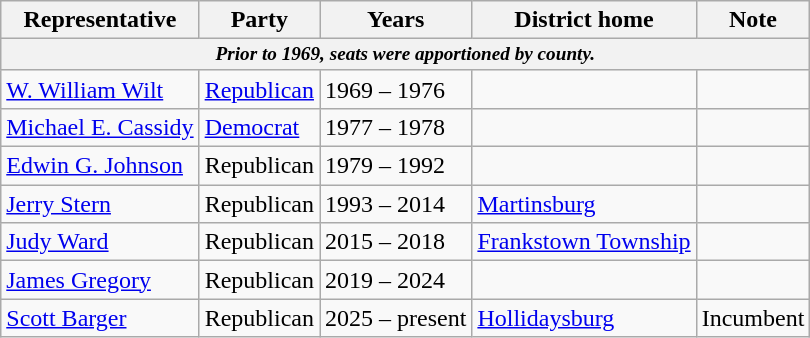<table class=wikitable>
<tr valign=bottom>
<th>Representative</th>
<th>Party</th>
<th>Years</th>
<th>District home</th>
<th>Note</th>
</tr>
<tr>
<th colspan=5 style="font-size: 80%;"><em>Prior to 1969, seats were apportioned by county.</em></th>
</tr>
<tr>
<td><a href='#'>W. William Wilt</a></td>
<td><a href='#'>Republican</a></td>
<td>1969 – 1976</td>
<td></td>
<td></td>
</tr>
<tr>
<td><a href='#'>Michael E. Cassidy</a></td>
<td><a href='#'>Democrat</a></td>
<td>1977 – 1978</td>
<td></td>
<td></td>
</tr>
<tr>
<td><a href='#'>Edwin G. Johnson</a></td>
<td>Republican</td>
<td>1979 – 1992</td>
<td></td>
<td></td>
</tr>
<tr>
<td><a href='#'>Jerry Stern</a></td>
<td>Republican</td>
<td>1993 – 2014</td>
<td><a href='#'>Martinsburg</a></td>
<td></td>
</tr>
<tr>
<td><a href='#'>Judy Ward</a></td>
<td>Republican</td>
<td>2015 – 2018</td>
<td><a href='#'>Frankstown Township</a></td>
<td></td>
</tr>
<tr>
<td><a href='#'>James Gregory</a></td>
<td>Republican</td>
<td>2019 – 2024</td>
<td></td>
<td></td>
</tr>
<tr>
<td><a href='#'>Scott Barger</a></td>
<td>Republican</td>
<td>2025 – present</td>
<td><a href='#'>Hollidaysburg</a></td>
<td>Incumbent</td>
</tr>
</table>
